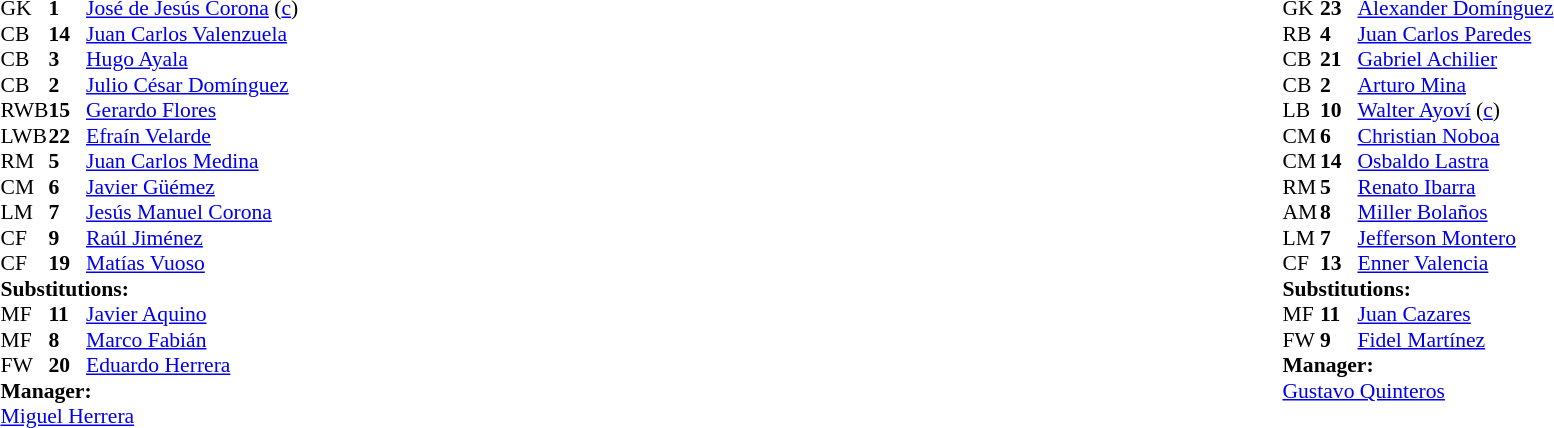<table width="100%">
<tr>
<td valign="top" width="40%"><br><table style="font-size:90%;" cellspacing="0" cellpadding="0">
<tr>
<th width="25"></th>
<th width="25"></th>
</tr>
<tr>
<td>GK</td>
<td><strong>1</strong></td>
<td><a href='#'>José de Jesús Corona</a> (<a href='#'>c</a>)</td>
</tr>
<tr>
<td>CB</td>
<td><strong>14</strong></td>
<td><a href='#'>Juan Carlos Valenzuela</a></td>
</tr>
<tr>
<td>CB</td>
<td><strong>3</strong></td>
<td><a href='#'>Hugo Ayala</a></td>
<td></td>
</tr>
<tr>
<td>CB</td>
<td><strong>2</strong></td>
<td><a href='#'>Julio César Domínguez</a></td>
</tr>
<tr>
<td>RWB</td>
<td><strong>15</strong></td>
<td><a href='#'>Gerardo Flores</a></td>
</tr>
<tr>
<td>LWB</td>
<td><strong>22</strong></td>
<td><a href='#'>Efraín Velarde</a></td>
<td></td>
<td></td>
</tr>
<tr>
<td>RM</td>
<td><strong>5</strong></td>
<td><a href='#'>Juan Carlos Medina</a></td>
</tr>
<tr>
<td>CM</td>
<td><strong>6</strong></td>
<td><a href='#'>Javier Güémez</a></td>
<td></td>
<td></td>
</tr>
<tr>
<td>LM</td>
<td><strong>7</strong></td>
<td><a href='#'>Jesús Manuel Corona</a></td>
<td></td>
<td></td>
</tr>
<tr>
<td>CF</td>
<td><strong>9</strong></td>
<td><a href='#'>Raúl Jiménez</a></td>
</tr>
<tr>
<td>CF</td>
<td><strong>19</strong></td>
<td><a href='#'>Matías Vuoso</a></td>
</tr>
<tr>
<td colspan=3><strong>Substitutions:</strong></td>
</tr>
<tr>
<td>MF</td>
<td><strong>11</strong></td>
<td><a href='#'>Javier Aquino</a></td>
<td></td>
<td></td>
</tr>
<tr>
<td>MF</td>
<td><strong>8</strong></td>
<td><a href='#'>Marco Fabián</a></td>
<td></td>
<td></td>
</tr>
<tr>
<td>FW</td>
<td><strong>20</strong></td>
<td><a href='#'>Eduardo Herrera</a></td>
<td></td>
<td></td>
</tr>
<tr>
<td colspan=3><strong>Manager:</strong></td>
</tr>
<tr>
<td colspan=4><a href='#'>Miguel Herrera</a></td>
<td></td>
</tr>
</table>
</td>
<td valign="top"></td>
<td valign="top" width="50%"><br><table style="font-size:90%;" cellspacing="0" cellpadding="0" align="center">
<tr>
<th width=25></th>
<th width=25></th>
</tr>
<tr>
<td>GK</td>
<td><strong>23</strong></td>
<td><a href='#'>Alexander Domínguez</a></td>
</tr>
<tr>
<td>RB</td>
<td><strong>4</strong></td>
<td><a href='#'>Juan Carlos Paredes</a></td>
</tr>
<tr>
<td>CB</td>
<td><strong>21</strong></td>
<td><a href='#'>Gabriel Achilier</a></td>
</tr>
<tr>
<td>CB</td>
<td><strong>2</strong></td>
<td><a href='#'>Arturo Mina</a></td>
</tr>
<tr>
<td>LB</td>
<td><strong>10</strong></td>
<td><a href='#'>Walter Ayoví</a> (<a href='#'>c</a>)</td>
</tr>
<tr>
<td>CM</td>
<td><strong>6</strong></td>
<td><a href='#'>Christian Noboa</a></td>
</tr>
<tr>
<td>CM</td>
<td><strong>14</strong></td>
<td><a href='#'>Osbaldo Lastra</a></td>
<td></td>
</tr>
<tr>
<td>RM</td>
<td><strong>5</strong></td>
<td><a href='#'>Renato Ibarra</a></td>
<td></td>
<td></td>
</tr>
<tr>
<td>AM</td>
<td><strong>8</strong></td>
<td><a href='#'>Miller Bolaños</a></td>
<td></td>
</tr>
<tr>
<td>LM</td>
<td><strong>7</strong></td>
<td><a href='#'>Jefferson Montero</a></td>
<td></td>
<td></td>
</tr>
<tr>
<td>CF</td>
<td><strong>13</strong></td>
<td><a href='#'>Enner Valencia</a></td>
</tr>
<tr>
<td colspan=3><strong>Substitutions:</strong></td>
</tr>
<tr>
<td>MF</td>
<td><strong>11</strong></td>
<td><a href='#'>Juan Cazares</a></td>
<td></td>
<td></td>
</tr>
<tr>
<td>FW</td>
<td><strong>9</strong></td>
<td><a href='#'>Fidel Martínez</a></td>
<td></td>
<td></td>
</tr>
<tr>
<td colspan=3><strong>Manager:</strong></td>
</tr>
<tr>
<td colspan=4> <a href='#'>Gustavo Quinteros</a></td>
</tr>
</table>
</td>
</tr>
</table>
